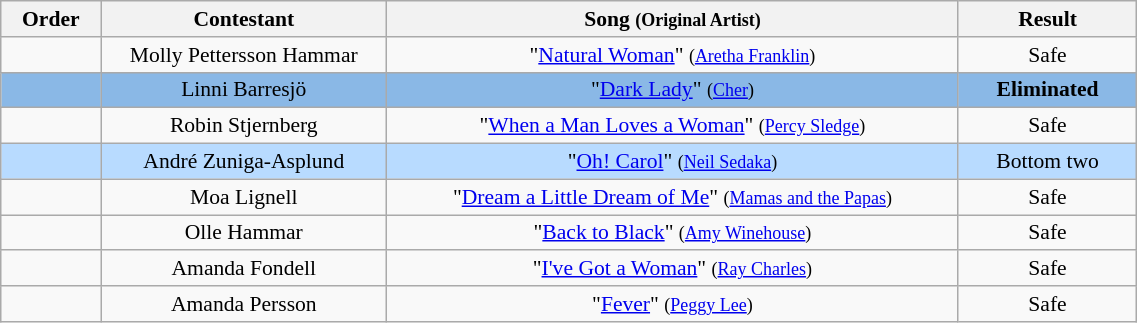<table class="wikitable" style="font-size:90%; width:60%; text-align: center;">
<tr>
<th style="width:05%;">Order</th>
<th style="width:16%;">Contestant</th>
<th style="width:32%;">Song <small>(Original Artist)</small></th>
<th style="width:10%;">Result</th>
</tr>
<tr>
<td></td>
<td>Molly Pettersson Hammar</td>
<td>"<a href='#'>Natural Woman</a>" <small>(<a href='#'>Aretha Franklin</a>)</small></td>
<td>Safe</td>
</tr>
<tr style="background:#8ab8e6;">
<td></td>
<td>Linni Barresjö</td>
<td>"<a href='#'>Dark Lady</a>" <small>(<a href='#'>Cher</a>)</small></td>
<td><strong>Eliminated</strong></td>
</tr>
<tr>
<td></td>
<td>Robin Stjernberg</td>
<td>"<a href='#'>When a Man Loves a Woman</a>" <small>(<a href='#'>Percy Sledge</a>)</small></td>
<td>Safe</td>
</tr>
<tr style="background:#b8dbff;">
<td></td>
<td>André Zuniga-Asplund</td>
<td>"<a href='#'>Oh! Carol</a>" <small>(<a href='#'>Neil Sedaka</a>)</small></td>
<td>Bottom two</td>
</tr>
<tr>
<td></td>
<td>Moa Lignell</td>
<td>"<a href='#'>Dream a Little Dream of Me</a>" <small>(<a href='#'>Mamas and the Papas</a>)</small></td>
<td>Safe</td>
</tr>
<tr>
<td></td>
<td>Olle Hammar</td>
<td>"<a href='#'>Back to Black</a>" <small>(<a href='#'>Amy Winehouse</a>)</small></td>
<td>Safe</td>
</tr>
<tr>
<td></td>
<td>Amanda Fondell</td>
<td>"<a href='#'>I've Got a Woman</a>" <small>(<a href='#'>Ray Charles</a>)</small></td>
<td>Safe</td>
</tr>
<tr>
<td></td>
<td>Amanda Persson</td>
<td>"<a href='#'>Fever</a>" <small>(<a href='#'>Peggy Lee</a>)</small></td>
<td>Safe</td>
</tr>
</table>
